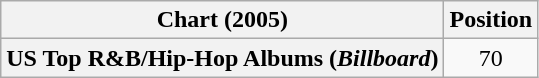<table class="wikitable plainrowheaders" style="text-align:center">
<tr>
<th scope="col">Chart (2005)</th>
<th scope="col">Position</th>
</tr>
<tr>
<th scope="row">US Top R&B/Hip-Hop Albums (<em>Billboard</em>)</th>
<td style="text-align:center">70</td>
</tr>
</table>
